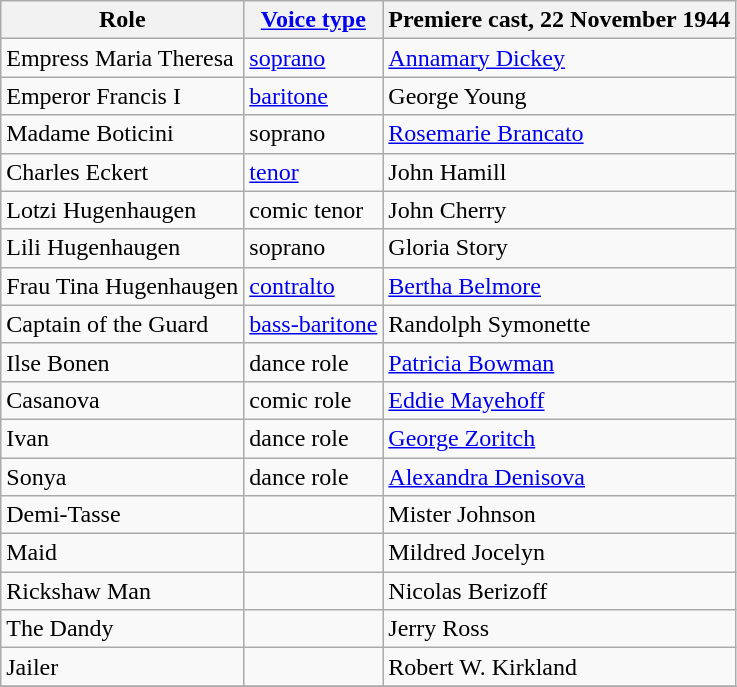<table class="wikitable">
<tr>
<th>Role</th>
<th><a href='#'>Voice type</a></th>
<th>Premiere cast, 22 November 1944</th>
</tr>
<tr>
<td>Empress Maria Theresa</td>
<td><a href='#'>soprano</a></td>
<td><a href='#'>Annamary Dickey</a></td>
</tr>
<tr>
<td>Emperor Francis I</td>
<td><a href='#'>baritone</a></td>
<td>George Young</td>
</tr>
<tr>
<td>Madame Boticini</td>
<td>soprano</td>
<td><a href='#'>Rosemarie Brancato</a></td>
</tr>
<tr>
<td>Charles Eckert</td>
<td><a href='#'>tenor</a></td>
<td>John Hamill</td>
</tr>
<tr>
<td>Lotzi Hugenhaugen</td>
<td>comic tenor</td>
<td>John Cherry</td>
</tr>
<tr>
<td>Lili Hugenhaugen</td>
<td>soprano</td>
<td>Gloria Story</td>
</tr>
<tr>
<td>Frau Tina Hugenhaugen</td>
<td><a href='#'>contralto</a></td>
<td><a href='#'>Bertha Belmore</a></td>
</tr>
<tr>
<td>Captain of the Guard</td>
<td><a href='#'>bass-baritone</a></td>
<td>Randolph Symonette</td>
</tr>
<tr>
<td>Ilse Bonen</td>
<td>dance role</td>
<td><a href='#'>Patricia Bowman</a></td>
</tr>
<tr>
<td>Casanova</td>
<td>comic role</td>
<td><a href='#'>Eddie Mayehoff</a></td>
</tr>
<tr>
<td>Ivan</td>
<td>dance role</td>
<td><a href='#'>George Zoritch</a></td>
</tr>
<tr>
<td>Sonya</td>
<td>dance role</td>
<td><a href='#'>Alexandra Denisova</a></td>
</tr>
<tr>
<td>Demi-Tasse</td>
<td></td>
<td>Mister Johnson</td>
</tr>
<tr>
<td>Maid</td>
<td></td>
<td>Mildred Jocelyn</td>
</tr>
<tr>
<td>Rickshaw Man</td>
<td></td>
<td>Nicolas Berizoff</td>
</tr>
<tr>
<td>The Dandy</td>
<td></td>
<td>Jerry Ross</td>
</tr>
<tr>
<td>Jailer</td>
<td></td>
<td>Robert W. Kirkland</td>
</tr>
<tr>
</tr>
</table>
